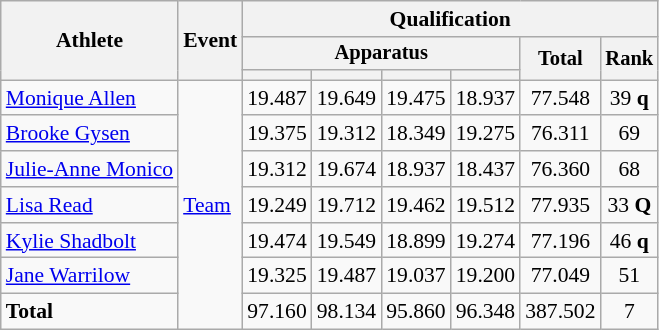<table class="wikitable" style="font-size:90%">
<tr>
<th rowspan=3>Athlete</th>
<th rowspan=3>Event</th>
<th colspan=6>Qualification</th>
</tr>
<tr style="font-size:95%">
<th colspan=4>Apparatus</th>
<th rowspan=2>Total</th>
<th rowspan=2>Rank</th>
</tr>
<tr style="font-size:95%">
<th></th>
<th></th>
<th></th>
<th></th>
</tr>
<tr align=center>
<td align=left><a href='#'>Monique Allen</a></td>
<td align=left rowspan=7><a href='#'>Team</a></td>
<td>19.487</td>
<td>19.649</td>
<td>19.475</td>
<td>18.937</td>
<td>77.548</td>
<td>39 <strong>q</strong></td>
</tr>
<tr align=center>
<td align=left><a href='#'>Brooke Gysen</a></td>
<td>19.375</td>
<td>19.312</td>
<td>18.349</td>
<td>19.275</td>
<td>76.311</td>
<td>69</td>
</tr>
<tr align=center>
<td align=left><a href='#'>Julie-Anne Monico</a></td>
<td>19.312</td>
<td>19.674</td>
<td>18.937</td>
<td>18.437</td>
<td>76.360</td>
<td>68</td>
</tr>
<tr align=center>
<td align=left><a href='#'>Lisa Read</a></td>
<td>19.249</td>
<td>19.712</td>
<td>19.462</td>
<td>19.512</td>
<td>77.935</td>
<td>33 <strong>Q</strong></td>
</tr>
<tr align=center>
<td align=left><a href='#'>Kylie Shadbolt</a></td>
<td>19.474</td>
<td>19.549</td>
<td>18.899</td>
<td>19.274</td>
<td>77.196</td>
<td>46 <strong>q</strong></td>
</tr>
<tr align=center>
<td align=left><a href='#'>Jane Warrilow</a></td>
<td>19.325</td>
<td>19.487</td>
<td>19.037</td>
<td>19.200</td>
<td>77.049</td>
<td>51</td>
</tr>
<tr align=center>
<td align=left><strong>Total</strong></td>
<td>97.160</td>
<td>98.134</td>
<td>95.860</td>
<td>96.348</td>
<td>387.502</td>
<td>7</td>
</tr>
</table>
